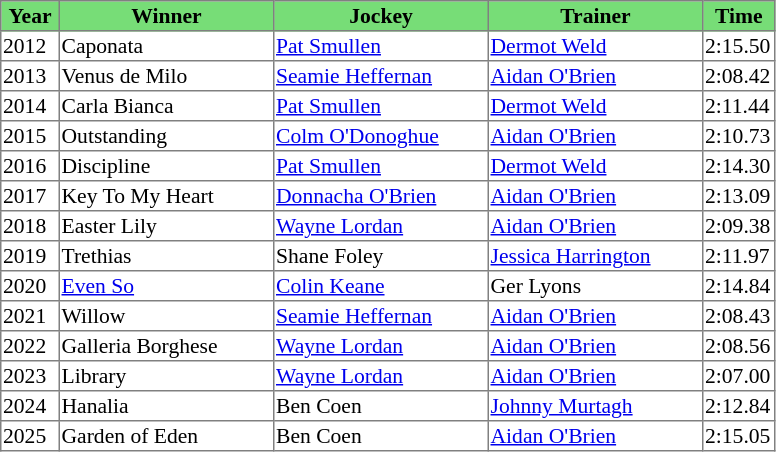<table class = "sortable" | border="1" style="border-collapse: collapse; font-size:90%">
<tr bgcolor="#77dd77" align="center">
<th style="width:36px"><strong>Year</strong></th>
<th style="width:140px"><strong>Winner</strong></th>
<th style="width:140px"><strong>Jockey</strong></th>
<th style="width:140px"><strong>Trainer</strong></th>
<th style="width:45px"><strong>Time</strong></th>
</tr>
<tr>
<td>2012</td>
<td>Caponata</td>
<td><a href='#'>Pat Smullen</a></td>
<td><a href='#'>Dermot Weld</a></td>
<td>2:15.50</td>
</tr>
<tr>
<td>2013</td>
<td>Venus de Milo</td>
<td><a href='#'>Seamie Heffernan</a></td>
<td><a href='#'>Aidan O'Brien</a></td>
<td>2:08.42</td>
</tr>
<tr>
<td>2014</td>
<td>Carla Bianca</td>
<td><a href='#'>Pat Smullen</a></td>
<td><a href='#'>Dermot Weld</a></td>
<td>2:11.44</td>
</tr>
<tr>
<td>2015</td>
<td>Outstanding</td>
<td><a href='#'>Colm O'Donoghue</a></td>
<td><a href='#'>Aidan O'Brien</a></td>
<td>2:10.73</td>
</tr>
<tr>
<td>2016</td>
<td>Discipline</td>
<td><a href='#'>Pat Smullen</a></td>
<td><a href='#'>Dermot Weld</a></td>
<td>2:14.30</td>
</tr>
<tr>
<td>2017</td>
<td>Key To My Heart</td>
<td><a href='#'>Donnacha O'Brien</a></td>
<td><a href='#'>Aidan O'Brien</a></td>
<td>2:13.09</td>
</tr>
<tr>
<td>2018</td>
<td>Easter Lily</td>
<td><a href='#'>Wayne Lordan</a></td>
<td><a href='#'>Aidan O'Brien</a></td>
<td>2:09.38</td>
</tr>
<tr>
<td>2019</td>
<td>Trethias</td>
<td>Shane Foley</td>
<td><a href='#'>Jessica Harrington</a></td>
<td>2:11.97</td>
</tr>
<tr>
<td>2020</td>
<td><a href='#'>Even So</a></td>
<td><a href='#'>Colin Keane</a></td>
<td>Ger Lyons</td>
<td>2:14.84</td>
</tr>
<tr>
<td>2021</td>
<td>Willow</td>
<td><a href='#'>Seamie Heffernan</a></td>
<td><a href='#'>Aidan O'Brien</a></td>
<td>2:08.43</td>
</tr>
<tr>
<td>2022</td>
<td>Galleria Borghese</td>
<td><a href='#'>Wayne Lordan</a></td>
<td><a href='#'>Aidan O'Brien</a></td>
<td>2:08.56</td>
</tr>
<tr>
<td>2023</td>
<td>Library</td>
<td><a href='#'>Wayne Lordan</a></td>
<td><a href='#'>Aidan O'Brien</a></td>
<td>2:07.00</td>
</tr>
<tr>
<td>2024</td>
<td>Hanalia</td>
<td>Ben Coen</td>
<td><a href='#'>Johnny Murtagh</a></td>
<td>2:12.84</td>
</tr>
<tr>
<td>2025</td>
<td>Garden of Eden</td>
<td>Ben Coen</td>
<td><a href='#'>Aidan O'Brien</a></td>
<td>2:15.05</td>
</tr>
</table>
